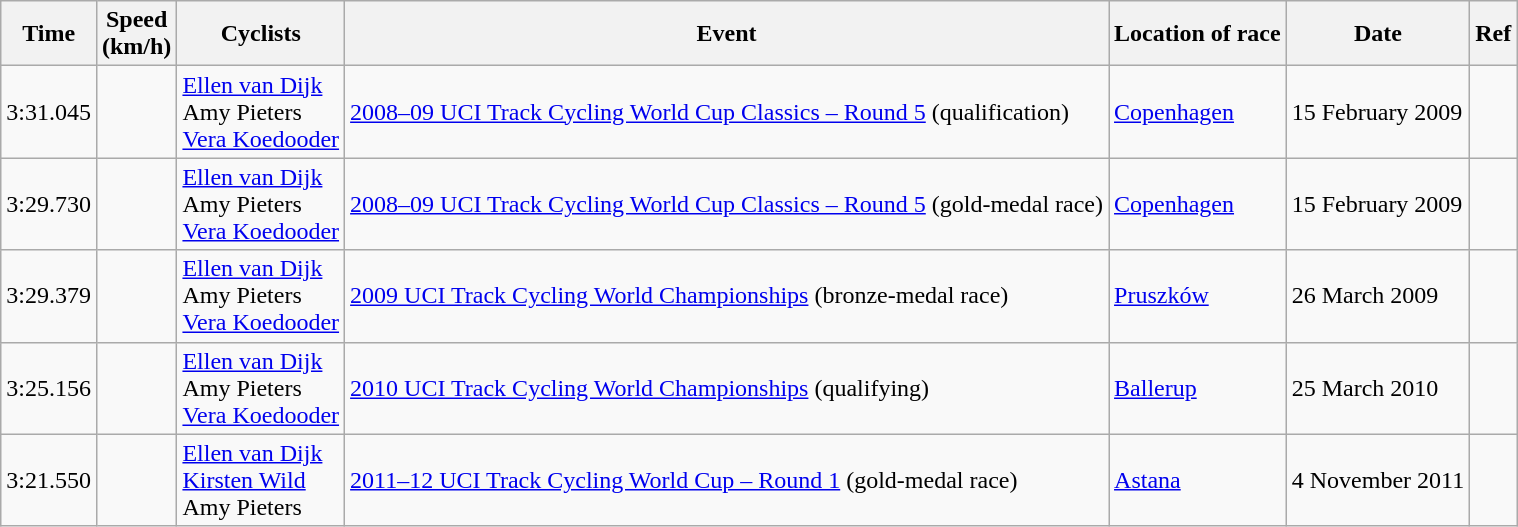<table class="wikitable">
<tr>
<th>Time</th>
<th>Speed<br>(km/h)</th>
<th>Cyclists</th>
<th>Event</th>
<th>Location of race</th>
<th>Date</th>
<th>Ref</th>
</tr>
<tr>
<td>3:31.045</td>
<td></td>
<td><a href='#'>Ellen van Dijk</a><br>Amy Pieters<br><a href='#'>Vera Koedooder</a></td>
<td><a href='#'>2008–09 UCI Track Cycling World Cup Classics – Round 5</a> (qualification)</td>
<td> <a href='#'>Copenhagen</a></td>
<td>15 February 2009</td>
<td></td>
</tr>
<tr>
<td>3:29.730</td>
<td></td>
<td><a href='#'>Ellen van Dijk</a><br>Amy Pieters<br><a href='#'>Vera Koedooder</a></td>
<td><a href='#'>2008–09 UCI Track Cycling World Cup Classics – Round 5</a> (gold-medal race)</td>
<td> <a href='#'>Copenhagen</a></td>
<td>15 February 2009</td>
<td></td>
</tr>
<tr>
<td>3:29.379</td>
<td></td>
<td><a href='#'>Ellen van Dijk</a><br>Amy Pieters<br><a href='#'>Vera Koedooder</a></td>
<td><a href='#'>2009 UCI Track Cycling World Championships</a> (bronze-medal race)</td>
<td> <a href='#'>Pruszków</a></td>
<td>26 March 2009</td>
<td></td>
</tr>
<tr>
<td>3:25.156</td>
<td></td>
<td><a href='#'>Ellen van Dijk</a><br>Amy Pieters<br><a href='#'>Vera Koedooder</a></td>
<td><a href='#'>2010 UCI Track Cycling World Championships</a> (qualifying)</td>
<td> <a href='#'>Ballerup</a></td>
<td>25 March 2010</td>
<td></td>
</tr>
<tr>
<td>3:21.550</td>
<td></td>
<td><a href='#'>Ellen van Dijk</a><br><a href='#'>Kirsten Wild</a><br>Amy Pieters</td>
<td><a href='#'>2011–12 UCI Track Cycling World Cup – Round 1</a> (gold-medal race)</td>
<td> <a href='#'>Astana</a></td>
<td>4 November 2011</td>
<td></td>
</tr>
</table>
